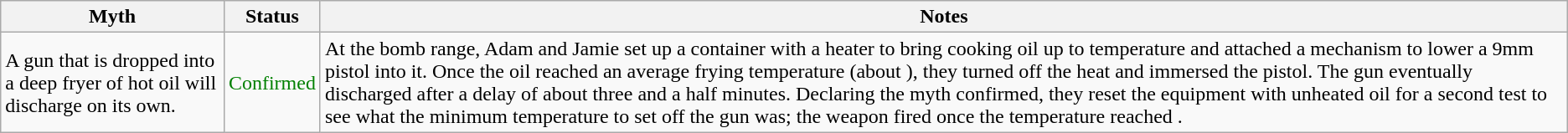<table class="wikitable plainrowheaders">
<tr>
<th scope"col">Myth</th>
<th scope"col">Status</th>
<th scope"col">Notes</th>
</tr>
<tr>
<td scope"row">A gun that is dropped into a deep fryer of hot oil will discharge on its own.</td>
<td style="color:green">Confirmed</td>
<td>At the bomb range, Adam and Jamie set up a container with a heater to bring cooking oil up to temperature and attached a mechanism to lower a 9mm pistol into it. Once the oil reached an average frying temperature (about ), they turned off the heat and immersed the pistol. The gun eventually discharged after a delay of about three and a half minutes. Declaring the myth confirmed, they reset the equipment with unheated oil for a second test to see what the minimum temperature to set off the gun was; the weapon fired once the temperature reached .</td>
</tr>
</table>
